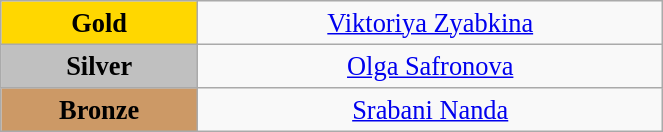<table class="wikitable" style=" text-align:center; font-size:110%;" width="35%">
<tr>
<td bgcolor="gold"><strong>Gold</strong></td>
<td><a href='#'>Viktoriya Zyabkina</a><br></td>
</tr>
<tr>
<td bgcolor="silver"><strong>Silver</strong></td>
<td><a href='#'>Olga Safronova</a><br></td>
</tr>
<tr>
<td bgcolor="CC9966"><strong>Bronze</strong></td>
<td><a href='#'>Srabani Nanda</a><br></td>
</tr>
</table>
